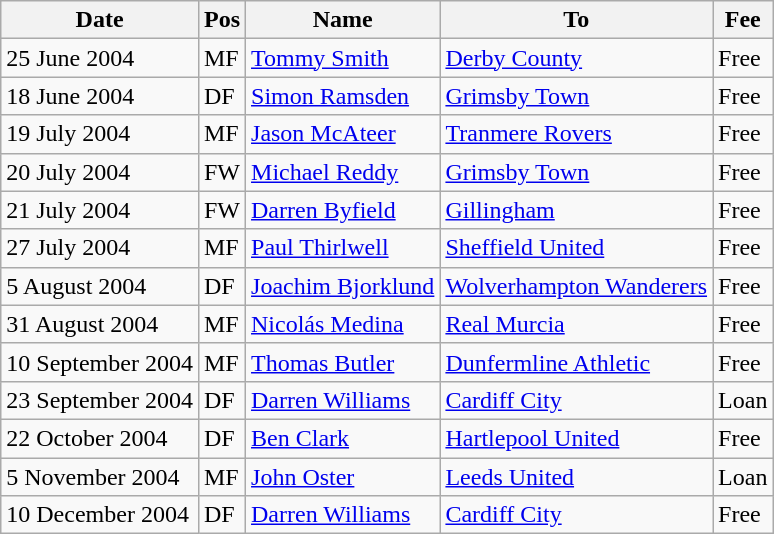<table class="wikitable">
<tr>
<th>Date</th>
<th>Pos</th>
<th>Name</th>
<th>To</th>
<th>Fee</th>
</tr>
<tr>
<td>25 June 2004</td>
<td>MF</td>
<td> <a href='#'>Tommy Smith</a></td>
<td><a href='#'>Derby County</a></td>
<td>Free</td>
</tr>
<tr>
<td>18 June 2004</td>
<td>DF</td>
<td> <a href='#'>Simon Ramsden</a></td>
<td><a href='#'>Grimsby Town</a></td>
<td>Free</td>
</tr>
<tr>
<td>19 July 2004</td>
<td>MF</td>
<td> <a href='#'>Jason McAteer</a></td>
<td><a href='#'>Tranmere Rovers</a></td>
<td>Free</td>
</tr>
<tr>
<td>20 July 2004</td>
<td>FW</td>
<td> <a href='#'>Michael Reddy</a></td>
<td><a href='#'>Grimsby Town</a></td>
<td>Free</td>
</tr>
<tr>
<td>21 July 2004</td>
<td>FW</td>
<td> <a href='#'>Darren Byfield</a></td>
<td><a href='#'>Gillingham</a></td>
<td>Free</td>
</tr>
<tr>
<td>27 July 2004</td>
<td>MF</td>
<td> <a href='#'>Paul Thirlwell</a></td>
<td><a href='#'>Sheffield United</a></td>
<td>Free</td>
</tr>
<tr>
<td>5 August 2004</td>
<td>DF</td>
<td> <a href='#'>Joachim Bjorklund</a></td>
<td><a href='#'>Wolverhampton Wanderers</a></td>
<td>Free</td>
</tr>
<tr>
<td>31 August 2004</td>
<td>MF</td>
<td> <a href='#'>Nicolás Medina</a></td>
<td><a href='#'>Real Murcia</a></td>
<td>Free</td>
</tr>
<tr>
<td>10 September 2004</td>
<td>MF</td>
<td> <a href='#'>Thomas Butler</a></td>
<td><a href='#'>Dunfermline Athletic</a></td>
<td>Free</td>
</tr>
<tr>
<td>23 September 2004</td>
<td>DF</td>
<td> <a href='#'>Darren Williams</a></td>
<td><a href='#'>Cardiff City</a></td>
<td>Loan</td>
</tr>
<tr>
<td>22 October 2004</td>
<td>DF</td>
<td> <a href='#'>Ben Clark</a></td>
<td><a href='#'>Hartlepool United</a></td>
<td>Free</td>
</tr>
<tr>
<td>5 November 2004</td>
<td>MF</td>
<td> <a href='#'>John Oster</a></td>
<td><a href='#'>Leeds United</a></td>
<td>Loan</td>
</tr>
<tr>
<td>10 December 2004</td>
<td>DF</td>
<td> <a href='#'>Darren Williams</a></td>
<td><a href='#'>Cardiff City</a></td>
<td>Free</td>
</tr>
</table>
